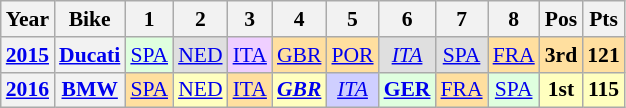<table class="wikitable" style="text-align:center; font-size:90%;">
<tr>
<th>Year</th>
<th>Bike</th>
<th>1</th>
<th>2</th>
<th>3</th>
<th>4</th>
<th>5</th>
<th>6</th>
<th>7</th>
<th>8</th>
<th>Pos</th>
<th>Pts</th>
</tr>
<tr>
<th><a href='#'>2015</a></th>
<th><a href='#'>Ducati</a></th>
<td style="background:#DFFFDF;"><a href='#'>SPA</a><br></td>
<td style="background:#DFDFDF;"><a href='#'>NED</a><br></td>
<td style="background:#EFCFFF;"><a href='#'>ITA</a><br></td>
<td style="background:#FFDF9F;"><a href='#'>GBR</a><br></td>
<td style="background:#FFDF9F;"><a href='#'>POR</a><br></td>
<td style="background:#DFDFDF;"><em><a href='#'>ITA</a></em><br></td>
<td style="background:#DFDFDF;"><a href='#'>SPA</a><br></td>
<td style="background:#FFDF9F;"><a href='#'>FRA</a><br></td>
<th style="background:#ffdf9f;">3rd</th>
<th style="background:#ffdf9f;">121</th>
</tr>
<tr>
<th><a href='#'>2016</a></th>
<th><a href='#'>BMW</a></th>
<td style="background:#ffdf9f;"><a href='#'>SPA</a><br></td>
<td style="background:#ffffbf;"><a href='#'>NED</a><br></td>
<td style="background:#ffdf9f;"><a href='#'>ITA</a><br></td>
<td style="background:#ffffbf;"><strong><em><a href='#'>GBR</a></em></strong><br></td>
<td style="background:#cfcfff;"><em><a href='#'>ITA</a></em><br></td>
<td style="background:#dfffdf;"><strong><a href='#'>GER</a></strong><br></td>
<td style="background:#ffdf9f;"><a href='#'>FRA</a><br></td>
<td style="background:#dfffdf;"><a href='#'>SPA</a><br></td>
<th style="background:#ffffbf;">1st</th>
<th style="background:#ffffbf;">115</th>
</tr>
</table>
